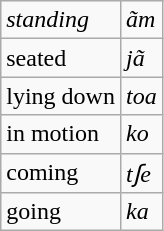<table class="wikitable">
<tr>
<td><em>standing</em></td>
<td><em>ãm</em></td>
</tr>
<tr>
<td>seated</td>
<td><em>jã</em></td>
</tr>
<tr>
<td>lying down</td>
<td><em>toa</em></td>
</tr>
<tr>
<td>in motion</td>
<td><em>ko</em></td>
</tr>
<tr>
<td>coming</td>
<td><em>tʃe</em></td>
</tr>
<tr>
<td>going</td>
<td><em>ka</em></td>
</tr>
</table>
